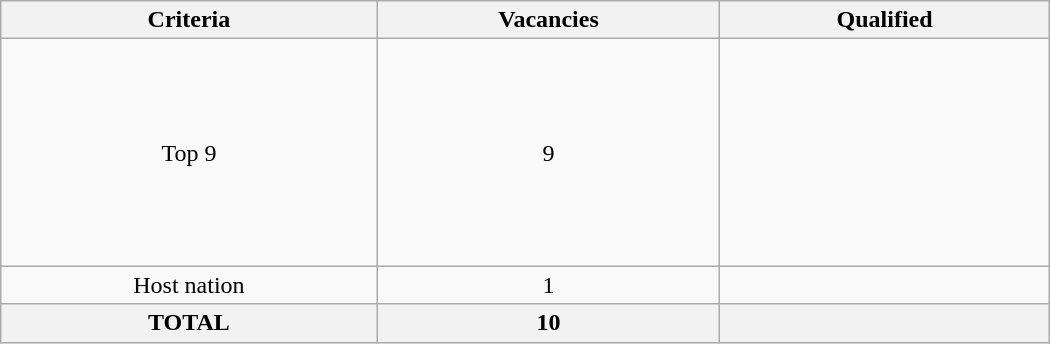<table class = "wikitable" width=700>
<tr>
<th>Criteria</th>
<th>Vacancies</th>
<th>Qualified</th>
</tr>
<tr>
<td align="center">Top 9</td>
<td align="center">9</td>
<td><br><br><br><br><br><br><br><br></td>
</tr>
<tr>
<td align="center">Host nation</td>
<td align="center">1</td>
<td></td>
</tr>
<tr>
<th>TOTAL</th>
<th>10</th>
<th></th>
</tr>
</table>
